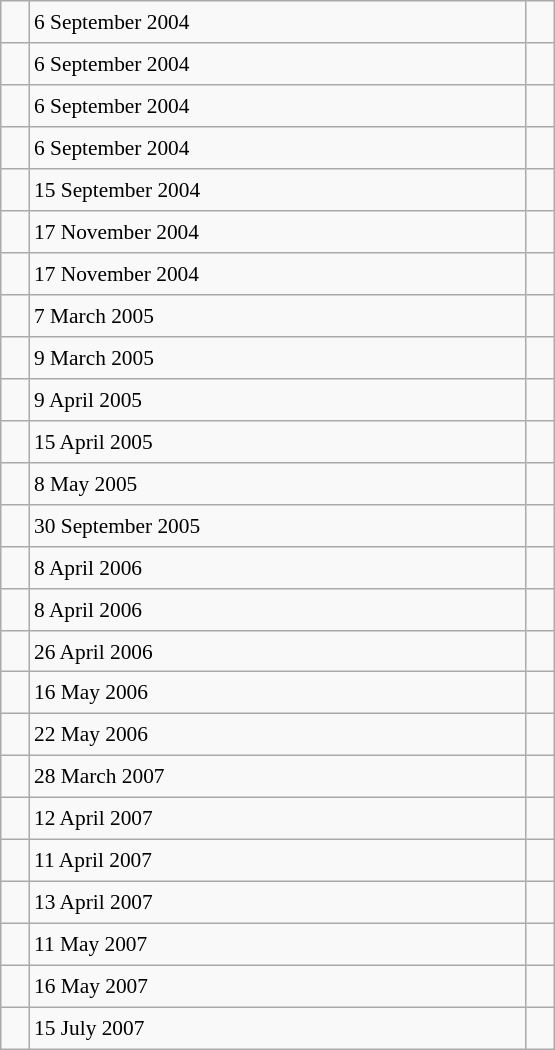<table class="wikitable" style="font-size: 89%; float: left; width: 26em; margin-right: 1em; height: 700px">
<tr>
<td></td>
<td>6 September 2004</td>
<td></td>
</tr>
<tr>
<td></td>
<td>6 September 2004</td>
<td></td>
</tr>
<tr>
<td></td>
<td>6 September 2004</td>
<td></td>
</tr>
<tr>
<td></td>
<td>6 September 2004</td>
<td></td>
</tr>
<tr>
<td></td>
<td>15 September 2004</td>
<td></td>
</tr>
<tr>
<td></td>
<td>17 November 2004</td>
<td></td>
</tr>
<tr>
<td></td>
<td>17 November 2004</td>
<td></td>
</tr>
<tr>
<td></td>
<td>7 March 2005</td>
<td></td>
</tr>
<tr>
<td></td>
<td>9 March 2005</td>
<td></td>
</tr>
<tr>
<td></td>
<td>9 April 2005</td>
<td></td>
</tr>
<tr>
<td></td>
<td>15 April 2005</td>
<td></td>
</tr>
<tr>
<td></td>
<td>8 May 2005</td>
<td></td>
</tr>
<tr>
<td></td>
<td>30 September 2005</td>
<td></td>
</tr>
<tr>
<td></td>
<td>8 April 2006</td>
<td></td>
</tr>
<tr>
<td></td>
<td>8 April 2006</td>
<td></td>
</tr>
<tr>
<td></td>
<td>26 April 2006</td>
<td></td>
</tr>
<tr>
<td></td>
<td>16 May 2006</td>
<td></td>
</tr>
<tr>
<td></td>
<td>22 May 2006</td>
<td></td>
</tr>
<tr>
<td></td>
<td>28 March 2007</td>
<td></td>
</tr>
<tr>
<td></td>
<td>12 April 2007</td>
<td></td>
</tr>
<tr>
<td></td>
<td>11 April 2007</td>
<td></td>
</tr>
<tr>
<td></td>
<td>13 April 2007</td>
<td></td>
</tr>
<tr>
<td></td>
<td>11 May 2007</td>
<td></td>
</tr>
<tr>
<td></td>
<td>16 May 2007</td>
<td></td>
</tr>
<tr>
<td></td>
<td>15 July 2007</td>
<td></td>
</tr>
</table>
